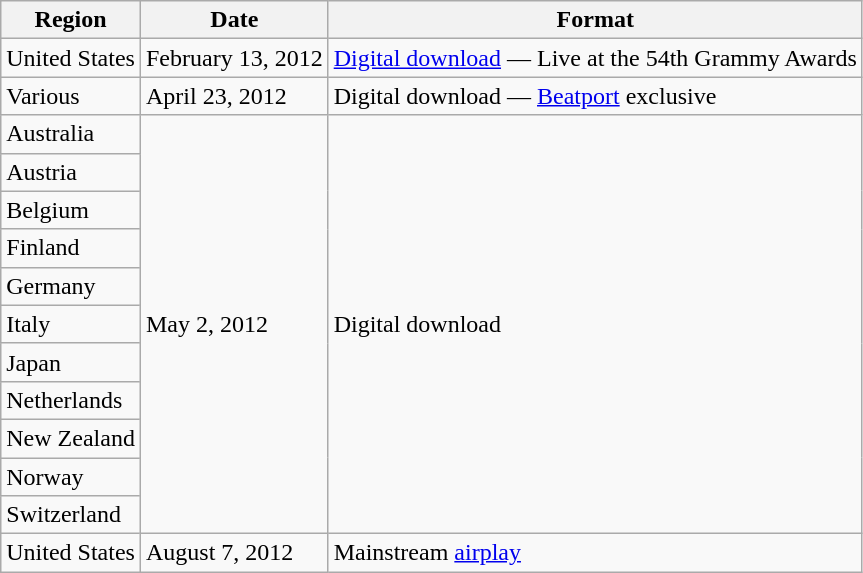<table class=wikitable>
<tr>
<th>Region</th>
<th>Date</th>
<th>Format</th>
</tr>
<tr>
<td>United States</td>
<td>February 13, 2012</td>
<td><a href='#'>Digital download</a> — Live at the 54th Grammy Awards</td>
</tr>
<tr>
<td>Various</td>
<td>April 23, 2012</td>
<td>Digital download — <a href='#'>Beatport</a> exclusive</td>
</tr>
<tr>
<td>Australia</td>
<td rowspan="11">May 2, 2012</td>
<td rowspan="11">Digital download</td>
</tr>
<tr>
<td>Austria</td>
</tr>
<tr>
<td>Belgium</td>
</tr>
<tr>
<td>Finland</td>
</tr>
<tr>
<td>Germany</td>
</tr>
<tr>
<td>Italy</td>
</tr>
<tr>
<td>Japan</td>
</tr>
<tr>
<td>Netherlands</td>
</tr>
<tr>
<td>New Zealand</td>
</tr>
<tr>
<td>Norway</td>
</tr>
<tr>
<td>Switzerland</td>
</tr>
<tr>
<td>United States</td>
<td>August 7, 2012</td>
<td>Mainstream <a href='#'>airplay</a></td>
</tr>
</table>
